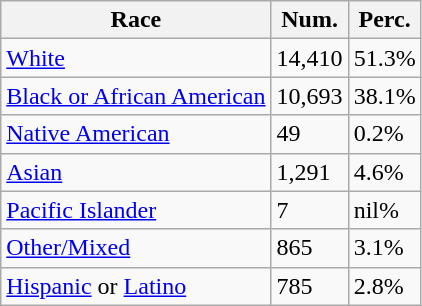<table class="wikitable">
<tr>
<th>Race</th>
<th>Num.</th>
<th>Perc.</th>
</tr>
<tr>
<td><a href='#'>White</a></td>
<td>14,410</td>
<td>51.3%</td>
</tr>
<tr>
<td><a href='#'>Black or African American</a></td>
<td>10,693</td>
<td>38.1%</td>
</tr>
<tr>
<td><a href='#'>Native American</a></td>
<td>49</td>
<td>0.2%</td>
</tr>
<tr>
<td><a href='#'>Asian</a></td>
<td>1,291</td>
<td>4.6%</td>
</tr>
<tr>
<td><a href='#'>Pacific Islander</a></td>
<td>7</td>
<td>nil%</td>
</tr>
<tr>
<td><a href='#'>Other/Mixed</a></td>
<td>865</td>
<td>3.1%</td>
</tr>
<tr>
<td><a href='#'>Hispanic</a> or <a href='#'>Latino</a></td>
<td>785</td>
<td>2.8%</td>
</tr>
</table>
